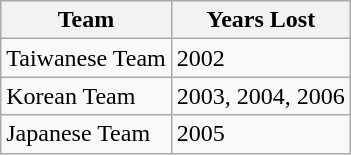<table class="wikitable">
<tr>
<th>Team</th>
<th>Years Lost</th>
</tr>
<tr>
<td> Taiwanese Team</td>
<td>2002</td>
</tr>
<tr>
<td> Korean Team</td>
<td>2003, 2004, 2006</td>
</tr>
<tr>
<td> Japanese Team</td>
<td>2005</td>
</tr>
</table>
